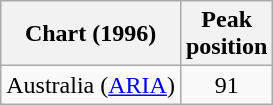<table class="wikitable">
<tr>
<th align="left">Chart (1996)</th>
<th align="left">Peak<br>position</th>
</tr>
<tr>
<td align="left">Australia (<a href='#'>ARIA</a>)</td>
<td style="text-align:center;">91</td>
</tr>
</table>
